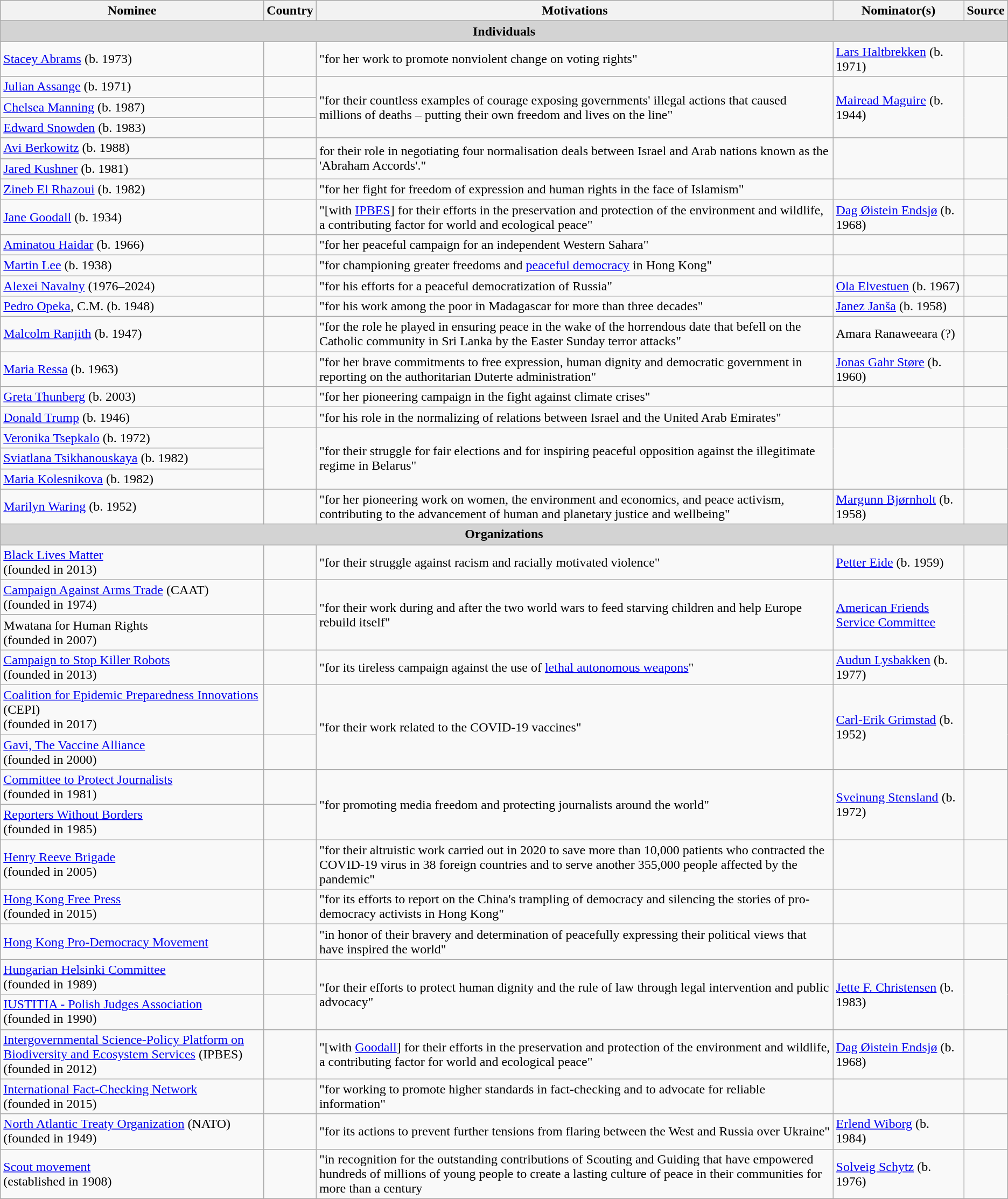<table class="wikitable">
<tr>
<th>Nominee</th>
<th>Country</th>
<th>Motivations</th>
<th>Nominator(s)</th>
<th>Source</th>
</tr>
<tr>
<td colspan=6 align=center style="background:lightgray;white-space:nowrap"><strong>Individuals</strong></td>
</tr>
<tr>
<td><a href='#'>Stacey Abrams</a> (b. 1973)</td>
<td></td>
<td>"for her work to promote nonviolent change on voting rights"</td>
<td><a href='#'>Lars Haltbrekken</a> (b. 1971)</td>
<td></td>
</tr>
<tr>
<td><a href='#'>Julian Assange</a> (b. 1971)</td>
<td></td>
<td rowspan=3>"for their countless examples of courage exposing governments' illegal actions that caused millions of deaths – putting their own freedom and lives on the line"</td>
<td rowspan=3> <a href='#'>Mairead Maguire</a> (b. 1944)</td>
<td rowspan=3></td>
</tr>
<tr>
<td><a href='#'>Chelsea Manning</a> (b. 1987)</td>
<td></td>
</tr>
<tr>
<td><a href='#'>Edward Snowden</a> (b. 1983)</td>
<td></td>
</tr>
<tr>
<td><a href='#'>Avi Berkowitz</a> (b. 1988)</td>
<td></td>
<td rowspan=2>for their role in negotiating four normalisation deals between Israel and Arab nations known as the 'Abraham Accords'."</td>
<td rowspan=2></td>
<td rowspan=2></td>
</tr>
<tr>
<td><a href='#'>Jared Kushner</a> (b. 1981)</td>
<td></td>
</tr>
<tr>
<td><a href='#'>Zineb El Rhazoui</a> (b. 1982)</td>
<td></td>
<td>"for her fight for freedom of expression and human rights in the face of Islamism"</td>
<td></td>
<td></td>
</tr>
<tr>
<td><a href='#'>Jane Goodall</a> (b. 1934)</td>
<td></td>
<td>"[with <a href='#'>IPBES</a>] for their efforts in the preservation and protection of the environment and wildlife, a contributing factor for world and ecological peace"</td>
<td><a href='#'>Dag Øistein Endsjø</a> (b. 1968)</td>
<td></td>
</tr>
<tr>
<td><a href='#'>Aminatou Haidar</a> (b. 1966)</td>
<td></td>
<td>"for her peaceful campaign for an independent Western Sahara"</td>
<td></td>
<td></td>
</tr>
<tr>
<td><a href='#'>Martin Lee</a> (b. 1938)</td>
<td></td>
<td>"for championing greater freedoms and <a href='#'>peaceful democracy</a> in Hong Kong"</td>
<td></td>
<td></td>
</tr>
<tr>
<td><a href='#'>Alexei Navalny</a> (1976–2024)</td>
<td></td>
<td>"for his efforts for a peaceful democratization of Russia"</td>
<td><a href='#'>Ola Elvestuen</a> (b. 1967)</td>
<td></td>
</tr>
<tr>
<td><a href='#'>Pedro Opeka</a>, C.M. (b. 1948)</td>
<td><br></td>
<td>"for his work among the poor in Madagascar for more than three decades"</td>
<td><a href='#'>Janez Janša</a> (b. 1958)</td>
<td></td>
</tr>
<tr>
<td><a href='#'>Malcolm Ranjith</a> (b. 1947)</td>
<td></td>
<td>"for the role he played in ensuring peace in the wake of the horrendous date that befell on the Catholic community in Sri Lanka by the Easter Sunday terror attacks"</td>
<td>Amara Ranaweeara (?)</td>
<td></td>
</tr>
<tr>
<td><a href='#'>Maria Ressa</a> (b. 1963)</td>
<td><br></td>
<td>"for her brave commitments to free expression, human dignity and democratic government in reporting on the authoritarian Duterte administration"</td>
<td><a href='#'>Jonas Gahr Støre</a> (b. 1960)</td>
<td></td>
</tr>
<tr>
<td><a href='#'>Greta Thunberg</a> (b. 2003)</td>
<td></td>
<td>"for her pioneering campaign in the fight against climate crises"</td>
<td></td>
<td></td>
</tr>
<tr>
<td><a href='#'>Donald Trump</a> (b. 1946)</td>
<td></td>
<td>"for his role in the normalizing of relations between Israel and the United Arab Emirates"</td>
<td></td>
<td></td>
</tr>
<tr>
<td><a href='#'>Veronika Tsepkalo</a> (b. 1972)</td>
<td rowspan=3></td>
<td rowspan=3>"for their struggle for fair elections and for inspiring peaceful opposition against the illegitimate regime in Belarus"</td>
<td rowspan=3></td>
<td rowspan=3></td>
</tr>
<tr>
<td><a href='#'>Sviatlana Tsikhanouskaya</a> (b. 1982)</td>
</tr>
<tr>
<td><a href='#'>Maria Kolesnikova</a> (b. 1982)</td>
</tr>
<tr>
<td><a href='#'>Marilyn Waring</a> (b. 1952)</td>
<td></td>
<td>"for her pioneering work on women, the environment and economics, and peace activism, contributing to the advancement of human and planetary justice and wellbeing"</td>
<td><a href='#'>Margunn Bjørnholt</a> (b. 1958)</td>
<td></td>
</tr>
<tr>
<td colspan=6 align=center style="background:lightgray;white-space:nowrap"><strong>Organizations</strong></td>
</tr>
<tr>
<td><a href='#'>Black Lives Matter</a> <br>(founded in 2013)</td>
<td></td>
<td>"for their struggle against racism and racially motivated violence"</td>
<td><a href='#'>Petter Eide</a> (b. 1959)</td>
<td></td>
</tr>
<tr>
<td><a href='#'>Campaign Against Arms Trade</a> (CAAT) <br>(founded in 1974)</td>
<td></td>
<td rowspan=2>"for their work during and after the two world wars to feed starving children and help Europe rebuild itself"</td>
<td rowspan=2><a href='#'>American Friends Service Committee</a></td>
<td rowspan=2></td>
</tr>
<tr>
<td>Mwatana for Human Rights <br>(founded in 2007)</td>
<td></td>
</tr>
<tr>
<td><a href='#'>Campaign to Stop Killer Robots</a> <br>(founded in 2013)</td>
<td></td>
<td>"for its tireless campaign against the use of <a href='#'>lethal autonomous weapons</a>"</td>
<td><a href='#'>Audun Lysbakken</a> (b. 1977)</td>
<td></td>
</tr>
<tr>
<td><a href='#'>Coalition for Epidemic Preparedness Innovations</a> (CEPI) <br>(founded in 2017)</td>
<td></td>
<td rowspan=2>"for their work related to the COVID-19 vaccines"</td>
<td rowspan=2><a href='#'>Carl-Erik Grimstad</a> (b. 1952)</td>
<td rowspan=2></td>
</tr>
<tr>
<td><a href='#'>Gavi, The Vaccine Alliance</a> <br>(founded in 2000)</td>
<td></td>
</tr>
<tr>
<td><a href='#'>Committee to Protect Journalists</a> <br>(founded in 1981)</td>
<td></td>
<td rowspan=2>"for promoting media freedom and protecting journalists around the world"</td>
<td rowspan=2><a href='#'>Sveinung Stensland</a> (b. 1972)</td>
<td rowspan=2></td>
</tr>
<tr>
<td><a href='#'>Reporters Without Borders</a> <br>(founded in 1985)</td>
<td></td>
</tr>
<tr>
<td><a href='#'>Henry Reeve Brigade</a> <br>(founded in 2005)</td>
<td></td>
<td>"for their altruistic work carried out in 2020 to save more than 10,000 patients who contracted the COVID-19 virus in 38 foreign countries and to serve another 355,000 people affected by the pandemic"</td>
<td></td>
<td></td>
</tr>
<tr>
<td><a href='#'>Hong Kong Free Press</a> <br>(founded in 2015)</td>
<td></td>
<td>"for its efforts to report on the China's trampling of democracy and silencing the stories of pro-democracy activists in Hong Kong"</td>
<td></td>
<td></td>
</tr>
<tr>
<td><a href='#'>Hong Kong Pro-Democracy Movement</a></td>
<td></td>
<td>"in honor of their bravery and determination of peacefully expressing their political views that have inspired the world"</td>
<td></td>
<td></td>
</tr>
<tr>
<td><a href='#'>Hungarian Helsinki Committee</a> <br>(founded in 1989)</td>
<td></td>
<td rowspan=2>"for their efforts to protect human dignity and the rule of law through legal intervention and public advocacy"</td>
<td rowspan=2><a href='#'>Jette F. Christensen</a> (b. 1983)</td>
<td rowspan=2></td>
</tr>
<tr>
<td><a href='#'>IUSTITIA - Polish Judges Association</a> <br>(founded in 1990)</td>
<td></td>
</tr>
<tr>
<td><a href='#'>Intergovernmental Science-Policy Platform on Biodiversity and Ecosystem Services</a> (IPBES) <br>(founded in 2012)</td>
<td></td>
<td>"[with <a href='#'>Goodall</a>] for their efforts in the preservation and protection of the environment and wildlife, a contributing factor for world and ecological peace"</td>
<td><a href='#'>Dag Øistein Endsjø</a> (b. 1968)</td>
<td></td>
</tr>
<tr>
<td><a href='#'>International Fact-Checking Network</a> <br>(founded in 2015)</td>
<td></td>
<td>"for working to promote higher standards in fact-checking and to advocate for reliable information"</td>
<td></td>
<td></td>
</tr>
<tr>
<td><a href='#'>North Atlantic Treaty Organization</a> (NATO) <br>(founded in 1949)</td>
<td></td>
<td>"for its actions to prevent further tensions from flaring between the West and Russia over Ukraine"</td>
<td><a href='#'>Erlend Wiborg</a> (b. 1984)</td>
<td></td>
</tr>
<tr>
<td><a href='#'>Scout movement</a> <br>(established in 1908)</td>
<td></td>
<td>"in recognition for the outstanding contributions of Scouting and Guiding that have empowered hundreds of millions of young people to create a lasting culture of peace in their communities for more than a century</td>
<td><a href='#'>Solveig Schytz</a> (b. 1976)</td>
<td></td>
</tr>
</table>
